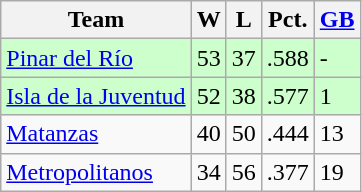<table class="wikitable">
<tr>
<th>Team</th>
<th>W</th>
<th>L</th>
<th>Pct.</th>
<th><a href='#'>GB</a></th>
</tr>
<tr style="background-color:#ccffcc;">
<td><a href='#'>Pinar del Río</a></td>
<td>53</td>
<td>37</td>
<td>.588</td>
<td>-</td>
</tr>
<tr style="background-color:#ccffcc;">
<td><a href='#'>Isla de la Juventud</a></td>
<td>52</td>
<td>38</td>
<td>.577</td>
<td>1</td>
</tr>
<tr>
<td><a href='#'>Matanzas</a></td>
<td>40</td>
<td>50</td>
<td>.444</td>
<td>13</td>
</tr>
<tr>
<td><a href='#'>Metropolitanos</a></td>
<td>34</td>
<td>56</td>
<td>.377</td>
<td>19</td>
</tr>
</table>
